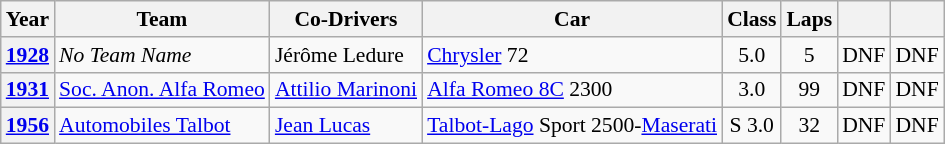<table class="wikitable" style="text-align:center; font-size:90%">
<tr>
<th>Year</th>
<th>Team</th>
<th>Co-Drivers</th>
<th>Car</th>
<th>Class</th>
<th>Laps</th>
<th></th>
<th></th>
</tr>
<tr>
<th><a href='#'>1928</a></th>
<td align="left"><em>No Team Name</em></td>
<td align="left"> Jérôme Ledure</td>
<td align="left"><a href='#'>Chrysler</a> 72</td>
<td>5.0</td>
<td>5</td>
<td>DNF</td>
<td>DNF</td>
</tr>
<tr>
<th><a href='#'>1931</a></th>
<td align="left"> <a href='#'>Soc. Anon. Alfa Romeo</a></td>
<td align="left"> <a href='#'>Attilio Marinoni</a></td>
<td align="left"><a href='#'>Alfa Romeo 8C</a> 2300</td>
<td>3.0</td>
<td>99</td>
<td>DNF</td>
<td>DNF</td>
</tr>
<tr>
<th><a href='#'>1956</a></th>
<td align="left"> <a href='#'>Automobiles Talbot</a></td>
<td align="left"> <a href='#'>Jean Lucas</a></td>
<td align="left"><a href='#'>Talbot-Lago</a> Sport 2500-<a href='#'>Maserati</a></td>
<td>S 3.0</td>
<td>32</td>
<td>DNF</td>
<td>DNF</td>
</tr>
</table>
